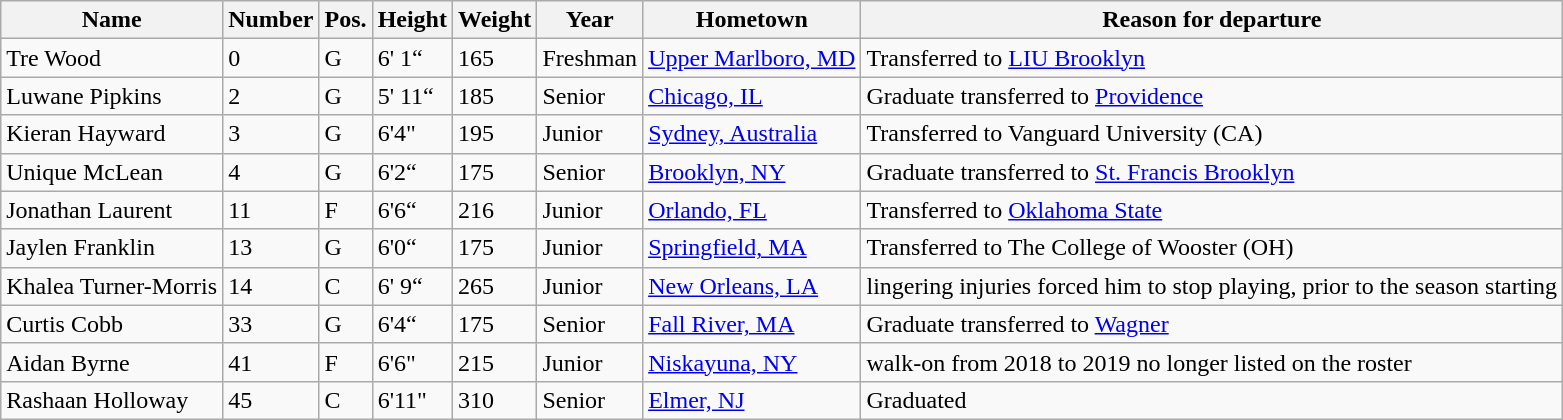<table class="wikitable sortable" border="1">
<tr>
<th>Name</th>
<th>Number</th>
<th>Pos.</th>
<th>Height</th>
<th>Weight</th>
<th>Year</th>
<th>Hometown</th>
<th class="unsortable">Reason for departure</th>
</tr>
<tr>
<td>Tre Wood</td>
<td>0</td>
<td>G</td>
<td>6' 1“</td>
<td>165</td>
<td>Freshman</td>
<td><a href='#'>Upper Marlboro, MD</a></td>
<td>Transferred to <a href='#'>LIU Brooklyn</a></td>
</tr>
<tr>
<td>Luwane Pipkins</td>
<td>2</td>
<td>G</td>
<td>5' 11“</td>
<td>185</td>
<td>Senior</td>
<td><a href='#'>Chicago, IL</a></td>
<td>Graduate transferred to <a href='#'>Providence</a></td>
</tr>
<tr>
<td>Kieran Hayward</td>
<td>3</td>
<td>G</td>
<td>6'4"</td>
<td>195</td>
<td>Junior</td>
<td><a href='#'>Sydney, Australia</a></td>
<td>Transferred to Vanguard University (CA)</td>
</tr>
<tr>
<td>Unique McLean</td>
<td>4</td>
<td>G</td>
<td>6'2“</td>
<td>175</td>
<td>Senior</td>
<td><a href='#'>Brooklyn, NY</a></td>
<td>Graduate transferred to <a href='#'>St. Francis Brooklyn</a></td>
</tr>
<tr>
<td>Jonathan Laurent</td>
<td>11</td>
<td>F</td>
<td>6'6“</td>
<td>216</td>
<td>Junior</td>
<td><a href='#'>Orlando, FL</a></td>
<td>Transferred to <a href='#'>Oklahoma State</a></td>
</tr>
<tr>
<td>Jaylen Franklin</td>
<td>13</td>
<td>G</td>
<td>6'0“</td>
<td>175</td>
<td>Junior</td>
<td><a href='#'>Springfield, MA</a></td>
<td>Transferred to The College of Wooster (OH)</td>
</tr>
<tr>
<td>Khalea Turner-Morris</td>
<td>14</td>
<td>C</td>
<td>6' 9“</td>
<td>265</td>
<td>Junior</td>
<td><a href='#'>New Orleans, LA</a></td>
<td>lingering injuries forced him to stop playing, prior to the season starting</td>
</tr>
<tr>
<td>Curtis Cobb</td>
<td>33</td>
<td>G</td>
<td>6'4“</td>
<td>175</td>
<td>Senior</td>
<td><a href='#'>Fall River, MA</a></td>
<td>Graduate transferred to <a href='#'>Wagner</a></td>
</tr>
<tr>
<td>Aidan Byrne</td>
<td>41</td>
<td>F</td>
<td>6'6"</td>
<td>215</td>
<td>Junior</td>
<td><a href='#'>Niskayuna, NY</a></td>
<td>walk-on from 2018 to 2019 no longer listed on the roster</td>
</tr>
<tr>
<td>Rashaan Holloway</td>
<td>45</td>
<td>C</td>
<td>6'11"</td>
<td>310</td>
<td>Senior</td>
<td><a href='#'>Elmer, NJ</a></td>
<td>Graduated</td>
</tr>
</table>
